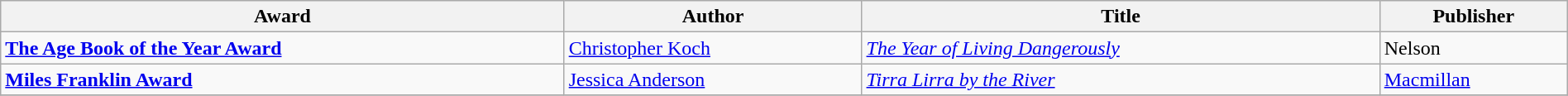<table class="wikitable" width=100%>
<tr>
<th>Award</th>
<th>Author</th>
<th>Title</th>
<th>Publisher</th>
</tr>
<tr>
<td><strong><a href='#'>The Age Book of the Year Award</a></strong></td>
<td><a href='#'>Christopher Koch</a></td>
<td><em><a href='#'>The Year of Living Dangerously</a></em></td>
<td>Nelson</td>
</tr>
<tr>
<td><strong><a href='#'>Miles Franklin Award</a></strong></td>
<td><a href='#'>Jessica Anderson</a></td>
<td><em><a href='#'>Tirra Lirra by the River</a></em></td>
<td><a href='#'>Macmillan</a></td>
</tr>
<tr>
</tr>
</table>
